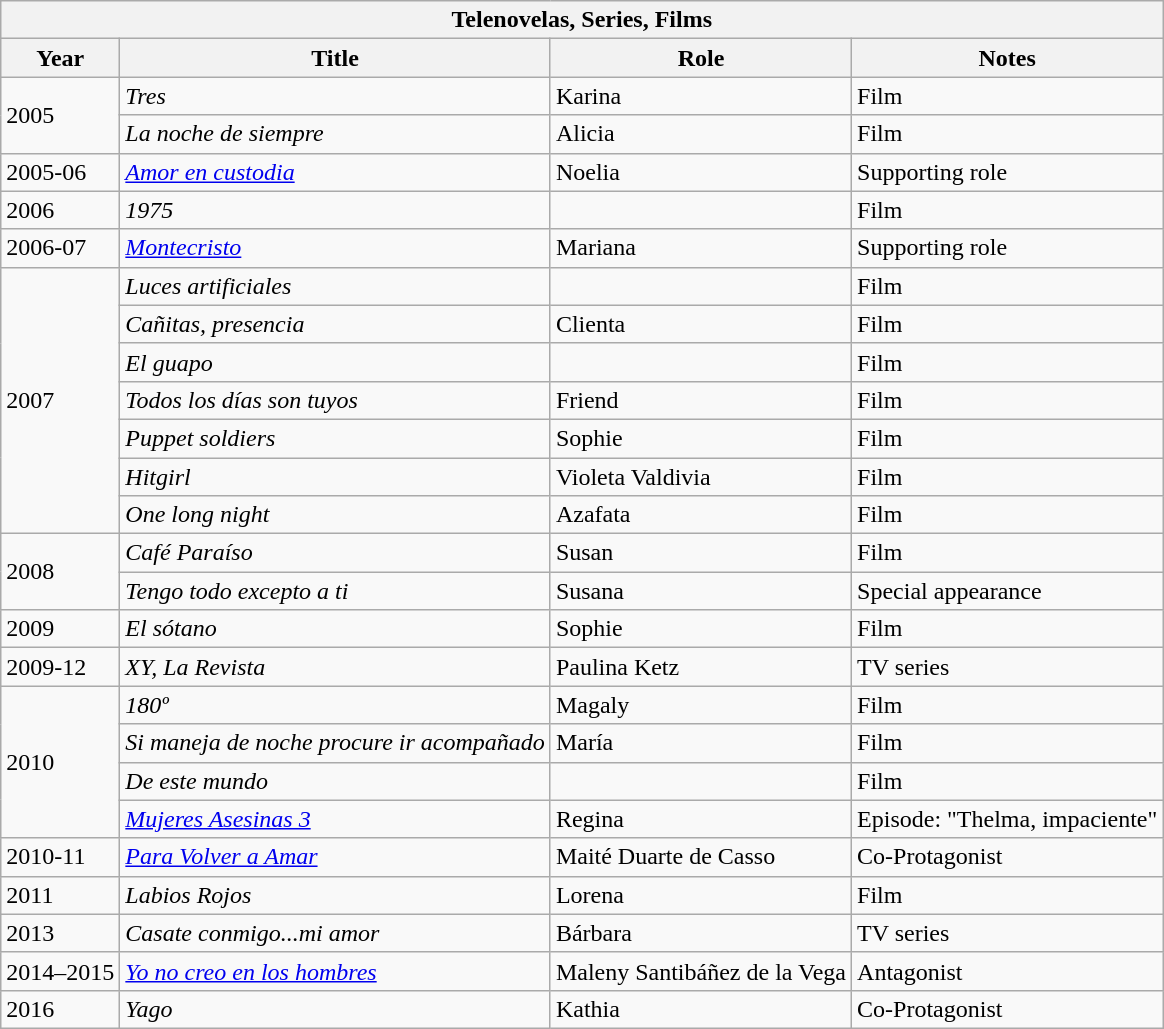<table class="wikitable">
<tr>
<th colspan="5">Telenovelas, Series, Films</th>
</tr>
<tr>
<th>Year</th>
<th>Title</th>
<th>Role</th>
<th>Notes</th>
</tr>
<tr>
<td rowspan=2>2005</td>
<td><em>Tres</em></td>
<td>Karina</td>
<td>Film</td>
</tr>
<tr>
<td><em>La noche de siempre</em></td>
<td>Alicia</td>
<td>Film</td>
</tr>
<tr>
<td>2005-06</td>
<td><em><a href='#'>Amor en custodia</a></em></td>
<td>Noelia</td>
<td>Supporting role</td>
</tr>
<tr>
<td>2006</td>
<td><em>1975</em></td>
<td></td>
<td>Film</td>
</tr>
<tr>
<td>2006-07</td>
<td><em><a href='#'>Montecristo</a></em></td>
<td>Mariana</td>
<td>Supporting role</td>
</tr>
<tr>
<td rowspan=7>2007</td>
<td><em>Luces artificiales</em></td>
<td></td>
<td>Film</td>
</tr>
<tr>
<td><em>Cañitas, presencia</em></td>
<td>Clienta</td>
<td>Film</td>
</tr>
<tr>
<td><em>El guapo</em></td>
<td></td>
<td>Film</td>
</tr>
<tr>
<td><em>Todos los días son tuyos</em></td>
<td>Friend</td>
<td>Film</td>
</tr>
<tr>
<td><em>Puppet soldiers</em></td>
<td>Sophie</td>
<td>Film</td>
</tr>
<tr>
<td><em>Hitgirl</em></td>
<td>Violeta Valdivia</td>
<td>Film</td>
</tr>
<tr>
<td><em>One long night</em></td>
<td>Azafata</td>
<td>Film</td>
</tr>
<tr>
<td rowspan=2>2008</td>
<td><em>Café Paraíso</em></td>
<td>Susan</td>
<td>Film</td>
</tr>
<tr>
<td><em>Tengo todo excepto a ti</em></td>
<td>Susana</td>
<td>Special appearance</td>
</tr>
<tr>
<td>2009</td>
<td><em>El sótano</em></td>
<td>Sophie</td>
<td>Film</td>
</tr>
<tr>
<td>2009-12</td>
<td><em>XY, La Revista</em></td>
<td>Paulina Ketz</td>
<td>TV series</td>
</tr>
<tr>
<td rowspan=4>2010</td>
<td><em>180º</em></td>
<td>Magaly</td>
<td>Film</td>
</tr>
<tr>
<td><em>Si maneja de noche procure ir acompañado</em></td>
<td>María</td>
<td>Film</td>
</tr>
<tr>
<td><em>De este mundo</em></td>
<td></td>
<td>Film</td>
</tr>
<tr>
<td><em><a href='#'>Mujeres Asesinas 3</a></em></td>
<td>Regina</td>
<td>Episode: "Thelma, impaciente"</td>
</tr>
<tr>
<td>2010-11</td>
<td><em><a href='#'>Para Volver a Amar</a></em></td>
<td>Maité Duarte de Casso</td>
<td>Co-Protagonist</td>
</tr>
<tr>
<td>2011</td>
<td><em>Labios Rojos</em></td>
<td>Lorena</td>
<td>Film</td>
</tr>
<tr>
<td>2013</td>
<td><em>Casate conmigo...mi amor</em></td>
<td>Bárbara</td>
<td>TV series</td>
</tr>
<tr>
<td>2014–2015</td>
<td><em><a href='#'>Yo no creo en los hombres</a></em></td>
<td>Maleny Santibáñez de la Vega</td>
<td>Antagonist</td>
</tr>
<tr>
<td>2016</td>
<td><em>Yago</em></td>
<td>Kathia</td>
<td>Co-Protagonist</td>
</tr>
</table>
